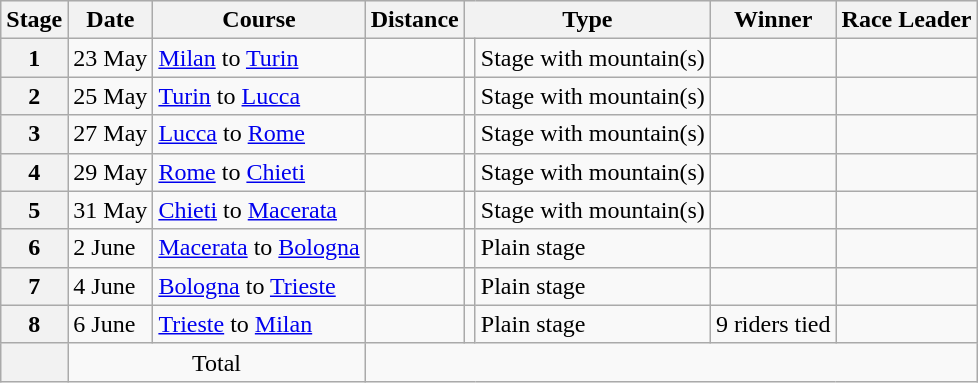<table class="wikitable">
<tr style="background:#efefef;">
<th>Stage</th>
<th>Date</th>
<th>Course</th>
<th>Distance</th>
<th colspan="2">Type</th>
<th>Winner</th>
<th>Race Leader</th>
</tr>
<tr>
<th style="text-align:center">1</th>
<td>23 May</td>
<td><a href='#'>Milan</a> to <a href='#'>Turin</a></td>
<td style="text-align:center"></td>
<td style="text-align:center;"></td>
<td>Stage with mountain(s)</td>
<td></td>
<td></td>
</tr>
<tr>
<th style="text-align:center">2</th>
<td>25 May</td>
<td><a href='#'>Turin</a> to <a href='#'>Lucca</a></td>
<td style="text-align:center"></td>
<td style="text-align:center;"></td>
<td>Stage with mountain(s)</td>
<td></td>
<td></td>
</tr>
<tr>
<th style="text-align:center">3</th>
<td>27 May</td>
<td><a href='#'>Lucca</a> to <a href='#'>Rome</a></td>
<td style="text-align:center"></td>
<td style="text-align:center;"></td>
<td>Stage with mountain(s)</td>
<td></td>
<td></td>
</tr>
<tr>
<th style="text-align:center">4</th>
<td>29 May</td>
<td><a href='#'>Rome</a> to <a href='#'>Chieti</a></td>
<td style="text-align:center"></td>
<td style="text-align:center;"></td>
<td>Stage with mountain(s)</td>
<td></td>
<td></td>
</tr>
<tr>
<th style="text-align:center">5</th>
<td>31 May</td>
<td><a href='#'>Chieti</a> to <a href='#'>Macerata</a></td>
<td style="text-align:center"></td>
<td style="text-align:center;"></td>
<td>Stage with mountain(s)</td>
<td></td>
<td></td>
</tr>
<tr>
<th style="text-align:center">6</th>
<td>2 June</td>
<td><a href='#'>Macerata</a> to <a href='#'>Bologna</a></td>
<td style="text-align:center"></td>
<td style="text-align:center;"></td>
<td>Plain stage</td>
<td></td>
<td></td>
</tr>
<tr>
<th style="text-align:center">7</th>
<td>4 June</td>
<td><a href='#'>Bologna</a> to <a href='#'>Trieste</a></td>
<td style="text-align:center"></td>
<td style="text-align:center;"></td>
<td>Plain stage</td>
<td></td>
<td></td>
</tr>
<tr>
<th style="text-align:center">8</th>
<td>6 June</td>
<td><a href='#'>Trieste</a> to <a href='#'>Milan</a></td>
<td style="text-align:center"></td>
<td style="text-align:center;"></td>
<td>Plain stage</td>
<td>9 riders tied</td>
<td></td>
</tr>
<tr>
<th></th>
<td colspan="2" style="text-align:center;">Total</td>
<td colspan="5" style="text-align:center;"></td>
</tr>
</table>
